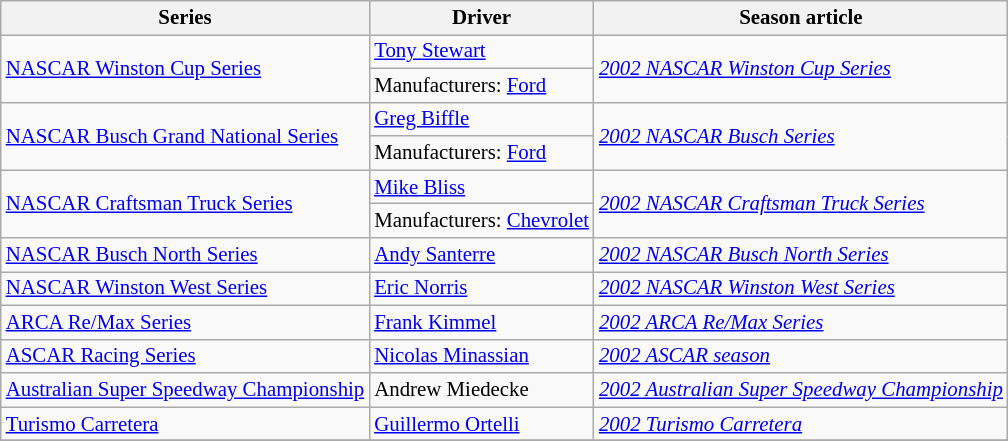<table class="wikitable" style="font-size:87%;">
<tr>
<th>Series</th>
<th>Driver</th>
<th>Season article</th>
</tr>
<tr>
<td rowspan=2><a href='#'>NASCAR Winston Cup Series</a></td>
<td> <a href='#'>Tony Stewart</a></td>
<td rowspan=2><em><a href='#'>2002 NASCAR Winston Cup Series</a></em></td>
</tr>
<tr>
<td>Manufacturers:  <a href='#'>Ford</a></td>
</tr>
<tr>
<td rowspan=2><a href='#'>NASCAR Busch Grand National Series</a></td>
<td> <a href='#'>Greg Biffle</a></td>
<td rowspan=2><em><a href='#'>2002 NASCAR Busch Series</a></em></td>
</tr>
<tr>
<td>Manufacturers:  <a href='#'>Ford</a></td>
</tr>
<tr>
<td rowspan=2><a href='#'>NASCAR Craftsman Truck Series</a></td>
<td> <a href='#'>Mike Bliss</a></td>
<td rowspan=2><em><a href='#'>2002 NASCAR Craftsman Truck Series</a></em></td>
</tr>
<tr>
<td>Manufacturers:  <a href='#'>Chevrolet</a></td>
</tr>
<tr>
<td><a href='#'>NASCAR Busch North Series</a></td>
<td> <a href='#'>Andy Santerre</a></td>
<td><em><a href='#'>2002 NASCAR Busch North Series</a></em></td>
</tr>
<tr>
<td><a href='#'>NASCAR Winston West Series</a></td>
<td> <a href='#'>Eric Norris</a></td>
<td><em><a href='#'>2002 NASCAR Winston West Series</a></em></td>
</tr>
<tr>
<td><a href='#'>ARCA Re/Max Series</a></td>
<td> <a href='#'>Frank Kimmel</a></td>
<td><em><a href='#'>2002 ARCA Re/Max Series</a></em></td>
</tr>
<tr>
<td><a href='#'>ASCAR Racing Series</a></td>
<td> <a href='#'>Nicolas Minassian</a></td>
<td><em><a href='#'>2002 ASCAR season</a></em></td>
</tr>
<tr>
<td><a href='#'>Australian Super Speedway Championship</a></td>
<td> Andrew Miedecke</td>
<td><em><a href='#'>2002 Australian Super Speedway Championship</a></em></td>
</tr>
<tr>
<td><a href='#'>Turismo Carretera</a></td>
<td> <a href='#'>Guillermo Ortelli</a></td>
<td><em><a href='#'>2002 Turismo Carretera</a></em></td>
</tr>
<tr>
</tr>
</table>
